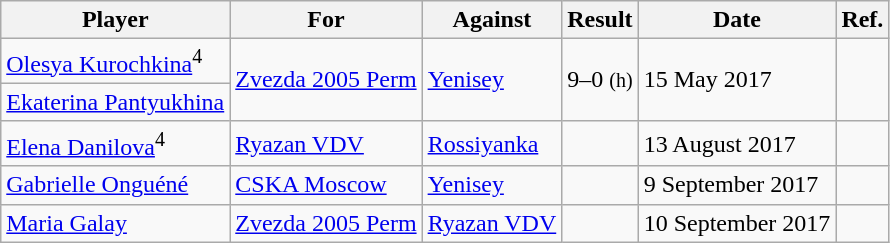<table class="wikitable sortable">
<tr>
<th>Player</th>
<th>For</th>
<th>Against</th>
<th>Result</th>
<th>Date</th>
<th>Ref.</th>
</tr>
<tr>
<td> <a href='#'>Olesya Kurochkina</a><sup>4</sup></td>
<td rowspan=2><a href='#'>Zvezda 2005 Perm</a></td>
<td rowspan=2><a href='#'>Yenisey</a></td>
<td rowspan=2 style="text-align:center;">9–0 <small>(h)</small></td>
<td rowspan=2>15 May 2017</td>
<td rowspan=2></td>
</tr>
<tr>
<td> <a href='#'>Ekaterina Pantyukhina</a></td>
</tr>
<tr>
<td> <a href='#'>Elena Danilova</a><sup>4</sup></td>
<td><a href='#'>Ryazan VDV</a></td>
<td><a href='#'>Rossiyanka</a></td>
<td></td>
<td>13 August 2017</td>
<td></td>
</tr>
<tr>
<td> <a href='#'>Gabrielle Onguéné</a></td>
<td><a href='#'>CSKA Moscow</a></td>
<td><a href='#'>Yenisey</a></td>
<td></td>
<td>9 September 2017</td>
<td></td>
</tr>
<tr>
<td> <a href='#'>Maria Galay</a></td>
<td><a href='#'>Zvezda 2005 Perm</a></td>
<td><a href='#'>Ryazan VDV</a></td>
<td></td>
<td>10 September 2017</td>
<td></td>
</tr>
</table>
